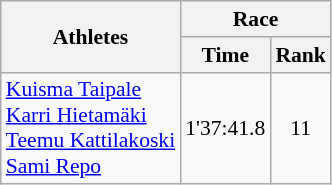<table class="wikitable" border="1" style="font-size:90%">
<tr>
<th rowspan=2>Athletes</th>
<th colspan=2>Race</th>
</tr>
<tr>
<th>Time</th>
<th>Rank</th>
</tr>
<tr>
<td><a href='#'>Kuisma Taipale</a><br><a href='#'>Karri Hietamäki</a><br><a href='#'>Teemu Kattilakoski</a><br><a href='#'>Sami Repo</a></td>
<td align=center>1'37:41.8</td>
<td align=center>11</td>
</tr>
</table>
